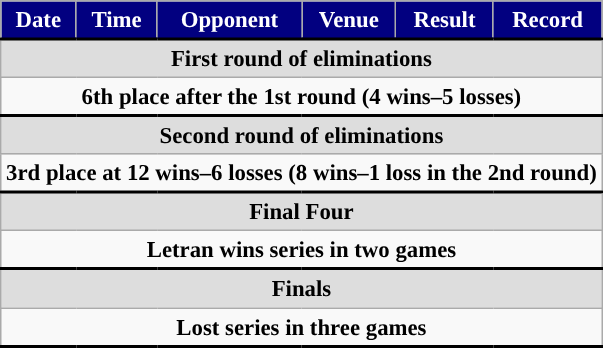<table class="wikitable" style="font-size:95%; align=center; valign=middle;">
<tr>
<th style="color: white; background-color: #020080; border-bottom: 2px solid #000000;">Date</th>
<th style="color: white; background-color: #020080; border-bottom: 2px solid #000000;">Time</th>
<th style="color: white; background-color: #020080; border-bottom: 2px solid #000000;">Opponent</th>
<th style="color: white; background-color: #020080; border-bottom: 2px solid #000000;">Venue</th>
<th style="color: white; background-color: #020080; border-bottom: 2px solid #000000;">Result</th>
<th style="color: white; background-color: #020080; border-bottom: 2px solid #000000;">Record</th>
</tr>
<tr style="background:#dddddd; border-bottom: 1px solid #000000; text-align:center;">
<td colspan="7"><strong>First round of eliminations</strong><br>







</td>
</tr>
<tr style="border-bottom: 2px solid #000000; text-align:center;">
<td colspan="7"><strong>6th place after the 1st round (4 wins–5 losses)</strong></td>
</tr>
<tr style="background:#dddddd; border-bottom: 1px solid #000000; text-align:center;">
<td colspan="7"><strong>Second round of eliminations</strong><br>







</td>
</tr>
<tr style="border-bottom: 2px solid #000000; text-align:center;">
<td colspan="7"><strong>3rd place at 12 wins–6 losses (8 wins–1 loss in the 2nd round)</strong></td>
</tr>
<tr style="background:#dddddd; border-bottom: 1px solid #000000; text-align:center;">
<td colspan="7"><strong>Final Four</strong><br>
</td>
</tr>
<tr style="border-bottom: 2px solid #000000; text-align:center;">
<td colspan="7"><strong>Letran wins series in two games</strong></td>
</tr>
<tr style="background:#dddddd; border-bottom: 1px solid #000000; text-align:center;">
<td colspan="7"><strong>Finals</strong><br>

</td>
</tr>
<tr style="border-bottom: 2px solid #000000; text-align:center;">
<td colspan="7"><strong>Lost series in three games</strong></td>
</tr>
</table>
